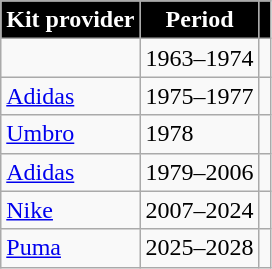<table class="wikitable">
<tr>
<th style=background:#000000;color:#FFFFFF>Kit provider</th>
<th style=background:#000000;color:#FFFFFF>Period</th>
<th style=background:#000000;color:#FFFFFF></th>
</tr>
<tr>
<td></td>
<td>1963–1974</td>
<td></td>
</tr>
<tr>
<td> <a href='#'>Adidas</a></td>
<td>1975–1977</td>
<td></td>
</tr>
<tr>
<td> <a href='#'>Umbro</a></td>
<td>1978</td>
<td></td>
</tr>
<tr>
<td> <a href='#'>Adidas</a></td>
<td>1979–2006</td>
<td></td>
</tr>
<tr>
<td> <a href='#'>Nike</a></td>
<td>2007–2024</td>
<td></td>
</tr>
<tr>
<td> <a href='#'>Puma</a></td>
<td>2025–2028</td>
<td></td>
</tr>
</table>
